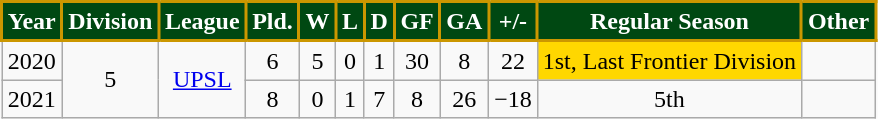<table class="wikitable" style="text-align:center">
<tr style="color:#FFFFFF;">
<th style="background:#004812; border:2px solid #CB9700;">Year</th>
<th style="background:#004812; border:2px solid #CB9700;">Division</th>
<th style="background:#004812; border:2px solid #CB9700;">League</th>
<th style="background:#004812; border:2px solid #CB9700;">Pld.</th>
<th style="background:#004812; border:2px solid #CB9700;">W</th>
<th style="background:#004812; border:2px solid #CB9700;">L</th>
<th style="background:#004812; border:2px solid #CB9700;">D</th>
<th style="background:#004812; border:2px solid #CB9700;">GF</th>
<th style="background:#004812; border:2px solid #CB9700;">GA</th>
<th style="background:#004812; border:2px solid #CB9700;">+/-</th>
<th style="background:#004812; border:2px solid #CB9700;">Regular Season</th>
<th style="background:#004812; border:2px solid #CB9700;">Other</th>
</tr>
<tr>
<td>2020</td>
<td rowspan=2>5</td>
<td rowspan=2><a href='#'>UPSL</a></td>
<td>6</td>
<td>5</td>
<td>0</td>
<td>1</td>
<td>30</td>
<td>8</td>
<td>22</td>
<td style="background:#FFD700;">1st, Last Frontier Division</td>
<td></td>
</tr>
<tr>
<td>2021</td>
<td>8</td>
<td>0</td>
<td>1</td>
<td>7</td>
<td>8</td>
<td>26</td>
<td>−18</td>
<td>5th</td>
<td></td>
</tr>
</table>
